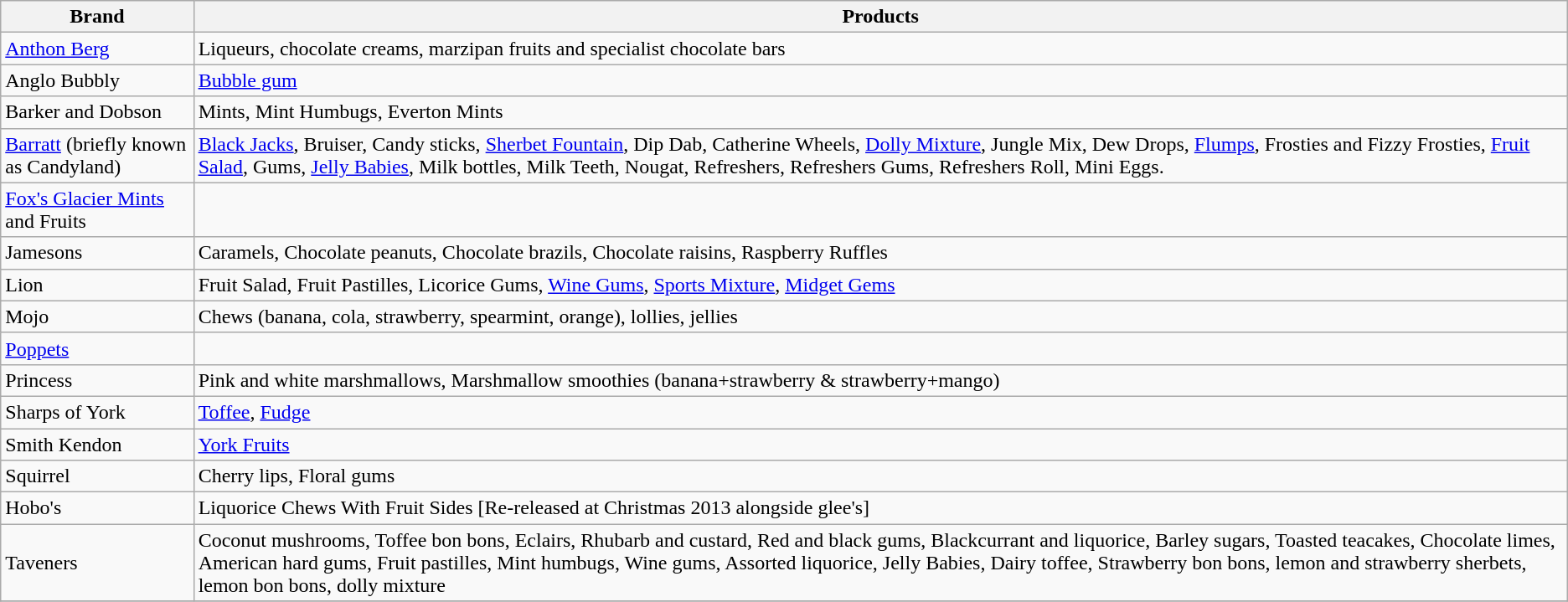<table class="wikitable" style="font-size:100%">
<tr>
<th>Brand</th>
<th>Products</th>
</tr>
<tr>
<td><a href='#'>Anthon Berg</a></td>
<td>Liqueurs, chocolate creams, marzipan fruits and specialist chocolate bars</td>
</tr>
<tr>
<td>Anglo Bubbly</td>
<td><a href='#'>Bubble gum</a></td>
</tr>
<tr>
<td>Barker and Dobson</td>
<td>Mints, Mint Humbugs, Everton Mints</td>
</tr>
<tr>
<td><a href='#'>Barratt</a> (briefly known as Candyland)</td>
<td><a href='#'>Black Jacks</a>, Bruiser, Candy sticks, <a href='#'>Sherbet Fountain</a>, Dip Dab, Catherine Wheels, <a href='#'>Dolly Mixture</a>, Jungle Mix, Dew Drops, <a href='#'>Flumps</a>, Frosties and Fizzy Frosties, <a href='#'>Fruit Salad</a>, Gums, <a href='#'>Jelly Babies</a>, Milk bottles, Milk Teeth, Nougat, Refreshers, Refreshers Gums, Refreshers Roll, Mini Eggs.</td>
</tr>
<tr>
<td><a href='#'>Fox's Glacier Mints</a> and Fruits</td>
</tr>
<tr>
<td>Jamesons</td>
<td>Caramels, Chocolate peanuts, Chocolate brazils, Chocolate raisins, Raspberry Ruffles</td>
</tr>
<tr>
<td>Lion</td>
<td>Fruit Salad, Fruit Pastilles, Licorice Gums, <a href='#'>Wine Gums</a>, <a href='#'>Sports Mixture</a>, <a href='#'>Midget Gems</a></td>
</tr>
<tr>
<td>Mojo</td>
<td>Chews (banana, cola, strawberry, spearmint, orange), lollies, jellies</td>
</tr>
<tr>
<td><a href='#'>Poppets</a></td>
</tr>
<tr>
<td>Princess</td>
<td>Pink and white marshmallows, Marshmallow smoothies (banana+strawberry & strawberry+mango)</td>
</tr>
<tr>
<td>Sharps of York</td>
<td><a href='#'>Toffee</a>, <a href='#'>Fudge</a></td>
</tr>
<tr>
<td>Smith Kendon</td>
<td><a href='#'>York Fruits</a></td>
</tr>
<tr>
<td>Squirrel</td>
<td>Cherry lips, Floral gums</td>
</tr>
<tr>
<td>Hobo's</td>
<td>Liquorice Chews With Fruit Sides [Re-released at Christmas 2013 alongside glee's]</td>
</tr>
<tr>
<td>Taveners</td>
<td>Coconut mushrooms, Toffee bon bons, Eclairs, Rhubarb and custard, Red and black gums, Blackcurrant and liquorice, Barley sugars, Toasted teacakes, Chocolate limes, American hard gums, Fruit pastilles, Mint humbugs, Wine gums, Assorted liquorice, Jelly Babies, Dairy toffee, Strawberry bon bons, lemon and strawberry sherbets, lemon bon bons, dolly mixture</td>
</tr>
<tr>
</tr>
</table>
